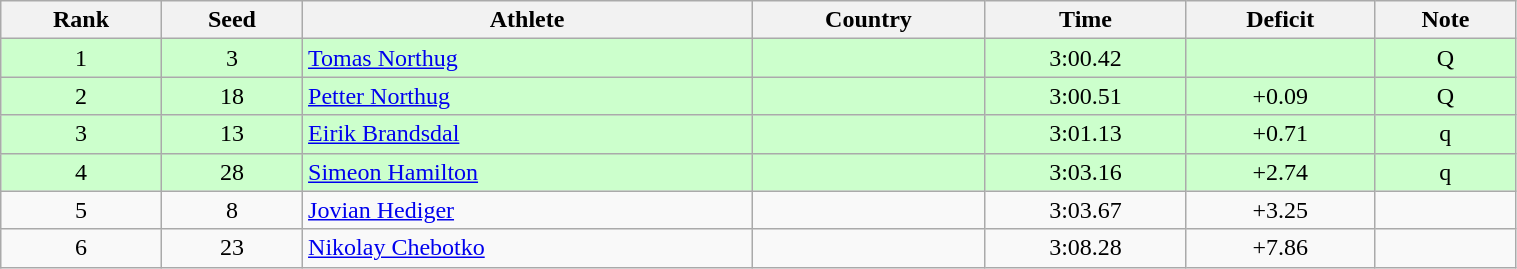<table class="wikitable sortable" style="text-align:center" width=80%>
<tr>
<th>Rank</th>
<th>Seed</th>
<th>Athlete</th>
<th>Country</th>
<th>Time</th>
<th>Deficit</th>
<th>Note</th>
</tr>
<tr bgcolor=ccffcc>
<td>1</td>
<td>3</td>
<td align=left><a href='#'>Tomas Northug</a></td>
<td align=left></td>
<td>3:00.42</td>
<td></td>
<td>Q</td>
</tr>
<tr bgcolor=ccffcc>
<td>2</td>
<td>18</td>
<td align=left><a href='#'>Petter Northug</a></td>
<td align=left></td>
<td>3:00.51</td>
<td>+0.09</td>
<td>Q</td>
</tr>
<tr bgcolor=ccffcc>
<td>3</td>
<td>13</td>
<td align=left><a href='#'>Eirik Brandsdal</a></td>
<td align=left></td>
<td>3:01.13</td>
<td>+0.71</td>
<td>q</td>
</tr>
<tr bgcolor=ccffcc>
<td>4</td>
<td>28</td>
<td align=left><a href='#'>Simeon Hamilton</a></td>
<td align=left></td>
<td>3:03.16</td>
<td>+2.74</td>
<td>q</td>
</tr>
<tr>
<td>5</td>
<td>8</td>
<td align=left><a href='#'>Jovian Hediger</a></td>
<td align=left></td>
<td>3:03.67</td>
<td>+3.25</td>
<td></td>
</tr>
<tr>
<td>6</td>
<td>23</td>
<td align=left><a href='#'>Nikolay Chebotko</a></td>
<td align=left></td>
<td>3:08.28</td>
<td>+7.86</td>
<td></td>
</tr>
</table>
